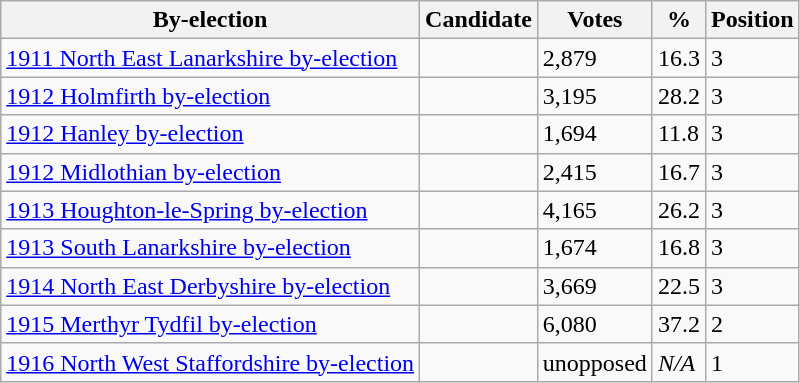<table class="wikitable sortable">
<tr>
<th>By-election</th>
<th>Candidate</th>
<th>Votes</th>
<th>%</th>
<th>Position</th>
</tr>
<tr>
<td><a href='#'>1911 North East Lanarkshire by-election</a></td>
<td></td>
<td>2,879</td>
<td>16.3</td>
<td>3</td>
</tr>
<tr>
<td><a href='#'>1912 Holmfirth by-election</a></td>
<td></td>
<td>3,195</td>
<td>28.2</td>
<td>3</td>
</tr>
<tr>
<td><a href='#'>1912 Hanley by-election</a></td>
<td></td>
<td>1,694</td>
<td>11.8</td>
<td>3</td>
</tr>
<tr>
<td><a href='#'>1912 Midlothian by-election</a></td>
<td></td>
<td>2,415</td>
<td>16.7</td>
<td>3</td>
</tr>
<tr>
<td><a href='#'>1913 Houghton-le-Spring by-election</a></td>
<td></td>
<td>4,165</td>
<td>26.2</td>
<td>3</td>
</tr>
<tr>
<td><a href='#'>1913 South Lanarkshire by-election</a></td>
<td></td>
<td>1,674</td>
<td>16.8</td>
<td>3</td>
</tr>
<tr>
<td><a href='#'>1914 North East Derbyshire by-election</a></td>
<td></td>
<td>3,669</td>
<td>22.5</td>
<td>3</td>
</tr>
<tr>
<td><a href='#'>1915 Merthyr Tydfil by-election</a></td>
<td></td>
<td>6,080</td>
<td>37.2</td>
<td>2</td>
</tr>
<tr>
<td><a href='#'>1916 North West Staffordshire by-election</a></td>
<td></td>
<td>unopposed</td>
<td><em>N/A</em></td>
<td>1</td>
</tr>
</table>
